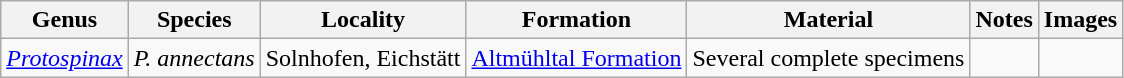<table class="wikitable">
<tr>
<th>Genus</th>
<th>Species</th>
<th>Locality</th>
<th>Formation</th>
<th>Material</th>
<th>Notes</th>
<th>Images</th>
</tr>
<tr>
<td><em><a href='#'>Protospinax</a></em></td>
<td><em>P. annectans</em></td>
<td>Solnhofen, Eichstätt</td>
<td><a href='#'>Altmühltal Formation</a></td>
<td>Several complete specimens</td>
<td></td>
<td></td>
</tr>
</table>
